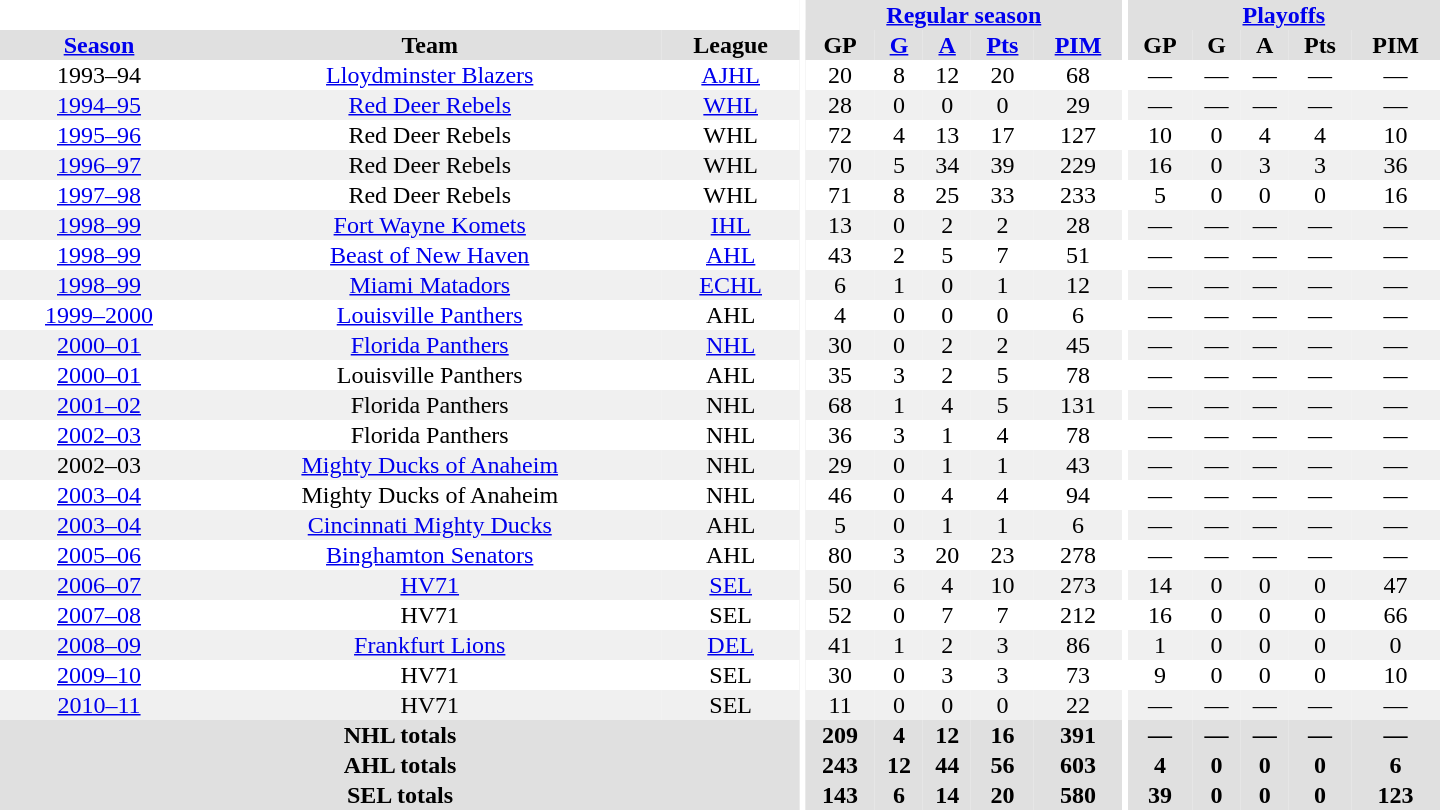<table border="0" cellpadding="1" cellspacing="0" style="text-align:center; width:60em">
<tr bgcolor="#e0e0e0">
<th colspan="3" bgcolor="#ffffff"></th>
<th rowspan="99" bgcolor="#ffffff"></th>
<th colspan="5"><a href='#'>Regular season</a></th>
<th rowspan="99" bgcolor="#ffffff"></th>
<th colspan="5"><a href='#'>Playoffs</a></th>
</tr>
<tr bgcolor="#e0e0e0">
<th><a href='#'>Season</a></th>
<th>Team</th>
<th>League</th>
<th>GP</th>
<th><a href='#'>G</a></th>
<th><a href='#'>A</a></th>
<th><a href='#'>Pts</a></th>
<th><a href='#'>PIM</a></th>
<th>GP</th>
<th>G</th>
<th>A</th>
<th>Pts</th>
<th>PIM</th>
</tr>
<tr>
<td>1993–94</td>
<td><a href='#'>Lloydminster Blazers</a></td>
<td><a href='#'>AJHL</a></td>
<td>20</td>
<td>8</td>
<td>12</td>
<td>20</td>
<td>68</td>
<td>—</td>
<td>—</td>
<td>—</td>
<td>—</td>
<td>—</td>
</tr>
<tr bgcolor="#f0f0f0">
<td><a href='#'>1994–95</a></td>
<td><a href='#'>Red Deer Rebels</a></td>
<td><a href='#'>WHL</a></td>
<td>28</td>
<td>0</td>
<td>0</td>
<td>0</td>
<td>29</td>
<td>—</td>
<td>—</td>
<td>—</td>
<td>—</td>
<td>—</td>
</tr>
<tr>
<td><a href='#'>1995–96</a></td>
<td>Red Deer Rebels</td>
<td>WHL</td>
<td>72</td>
<td>4</td>
<td>13</td>
<td>17</td>
<td>127</td>
<td>10</td>
<td>0</td>
<td>4</td>
<td>4</td>
<td>10</td>
</tr>
<tr bgcolor="#f0f0f0">
<td><a href='#'>1996–97</a></td>
<td>Red Deer Rebels</td>
<td>WHL</td>
<td>70</td>
<td>5</td>
<td>34</td>
<td>39</td>
<td>229</td>
<td>16</td>
<td>0</td>
<td>3</td>
<td>3</td>
<td>36</td>
</tr>
<tr>
<td><a href='#'>1997–98</a></td>
<td>Red Deer Rebels</td>
<td>WHL</td>
<td>71</td>
<td>8</td>
<td>25</td>
<td>33</td>
<td>233</td>
<td>5</td>
<td>0</td>
<td>0</td>
<td>0</td>
<td>16</td>
</tr>
<tr bgcolor="#f0f0f0">
<td><a href='#'>1998–99</a></td>
<td><a href='#'>Fort Wayne Komets</a></td>
<td><a href='#'>IHL</a></td>
<td>13</td>
<td>0</td>
<td>2</td>
<td>2</td>
<td>28</td>
<td>—</td>
<td>—</td>
<td>—</td>
<td>—</td>
<td>—</td>
</tr>
<tr>
<td><a href='#'>1998–99</a></td>
<td><a href='#'>Beast of New Haven</a></td>
<td><a href='#'>AHL</a></td>
<td>43</td>
<td>2</td>
<td>5</td>
<td>7</td>
<td>51</td>
<td>—</td>
<td>—</td>
<td>—</td>
<td>—</td>
<td>—</td>
</tr>
<tr bgcolor="#f0f0f0">
<td><a href='#'>1998–99</a></td>
<td><a href='#'>Miami Matadors</a></td>
<td><a href='#'>ECHL</a></td>
<td>6</td>
<td>1</td>
<td>0</td>
<td>1</td>
<td>12</td>
<td>—</td>
<td>—</td>
<td>—</td>
<td>—</td>
<td>—</td>
</tr>
<tr>
<td><a href='#'>1999–2000</a></td>
<td><a href='#'>Louisville Panthers</a></td>
<td>AHL</td>
<td>4</td>
<td>0</td>
<td>0</td>
<td>0</td>
<td>6</td>
<td>—</td>
<td>—</td>
<td>—</td>
<td>—</td>
<td>—</td>
</tr>
<tr bgcolor="#f0f0f0">
<td><a href='#'>2000–01</a></td>
<td><a href='#'>Florida Panthers</a></td>
<td><a href='#'>NHL</a></td>
<td>30</td>
<td>0</td>
<td>2</td>
<td>2</td>
<td>45</td>
<td>—</td>
<td>—</td>
<td>—</td>
<td>—</td>
<td>—</td>
</tr>
<tr>
<td><a href='#'>2000–01</a></td>
<td>Louisville Panthers</td>
<td>AHL</td>
<td>35</td>
<td>3</td>
<td>2</td>
<td>5</td>
<td>78</td>
<td>—</td>
<td>—</td>
<td>—</td>
<td>—</td>
<td>—</td>
</tr>
<tr bgcolor="#f0f0f0">
<td><a href='#'>2001–02</a></td>
<td>Florida Panthers</td>
<td>NHL</td>
<td>68</td>
<td>1</td>
<td>4</td>
<td>5</td>
<td>131</td>
<td>—</td>
<td>—</td>
<td>—</td>
<td>—</td>
<td>—</td>
</tr>
<tr>
<td><a href='#'>2002–03</a></td>
<td>Florida Panthers</td>
<td>NHL</td>
<td>36</td>
<td>3</td>
<td>1</td>
<td>4</td>
<td>78</td>
<td>—</td>
<td>—</td>
<td>—</td>
<td>—</td>
<td>—</td>
</tr>
<tr bgcolor="#f0f0f0">
<td>2002–03</td>
<td><a href='#'>Mighty Ducks of Anaheim</a></td>
<td>NHL</td>
<td>29</td>
<td>0</td>
<td>1</td>
<td>1</td>
<td>43</td>
<td>—</td>
<td>—</td>
<td>—</td>
<td>—</td>
<td>—</td>
</tr>
<tr>
<td><a href='#'>2003–04</a></td>
<td>Mighty Ducks of Anaheim</td>
<td>NHL</td>
<td>46</td>
<td>0</td>
<td>4</td>
<td>4</td>
<td>94</td>
<td>—</td>
<td>—</td>
<td>—</td>
<td>—</td>
<td>—</td>
</tr>
<tr bgcolor="#f0f0f0">
<td><a href='#'>2003–04</a></td>
<td><a href='#'>Cincinnati Mighty Ducks</a></td>
<td>AHL</td>
<td>5</td>
<td>0</td>
<td>1</td>
<td>1</td>
<td>6</td>
<td>—</td>
<td>—</td>
<td>—</td>
<td>—</td>
<td>—</td>
</tr>
<tr>
<td><a href='#'>2005–06</a></td>
<td><a href='#'>Binghamton Senators</a></td>
<td>AHL</td>
<td>80</td>
<td>3</td>
<td>20</td>
<td>23</td>
<td>278</td>
<td>—</td>
<td>—</td>
<td>—</td>
<td>—</td>
<td>—</td>
</tr>
<tr bgcolor="#f0f0f0">
<td><a href='#'>2006–07</a></td>
<td><a href='#'>HV71</a></td>
<td><a href='#'>SEL</a></td>
<td>50</td>
<td>6</td>
<td>4</td>
<td>10</td>
<td>273</td>
<td>14</td>
<td>0</td>
<td>0</td>
<td>0</td>
<td>47</td>
</tr>
<tr>
<td><a href='#'>2007–08</a></td>
<td>HV71</td>
<td>SEL</td>
<td>52</td>
<td>0</td>
<td>7</td>
<td>7</td>
<td>212</td>
<td>16</td>
<td>0</td>
<td>0</td>
<td>0</td>
<td>66</td>
</tr>
<tr bgcolor="#f0f0f0">
<td><a href='#'>2008–09</a></td>
<td><a href='#'>Frankfurt Lions</a></td>
<td><a href='#'>DEL</a></td>
<td>41</td>
<td>1</td>
<td>2</td>
<td>3</td>
<td>86</td>
<td>1</td>
<td>0</td>
<td>0</td>
<td>0</td>
<td>0</td>
</tr>
<tr>
<td><a href='#'>2009–10</a></td>
<td>HV71</td>
<td>SEL</td>
<td>30</td>
<td>0</td>
<td>3</td>
<td>3</td>
<td>73</td>
<td>9</td>
<td>0</td>
<td>0</td>
<td>0</td>
<td>10</td>
</tr>
<tr bgcolor="#f0f0f0">
<td><a href='#'>2010–11</a></td>
<td>HV71</td>
<td>SEL</td>
<td>11</td>
<td>0</td>
<td>0</td>
<td>0</td>
<td>22</td>
<td>—</td>
<td>—</td>
<td>—</td>
<td>—</td>
<td>—</td>
</tr>
<tr bgcolor="#e0e0e0">
<th colspan="3">NHL totals</th>
<th>209</th>
<th>4</th>
<th>12</th>
<th>16</th>
<th>391</th>
<th>—</th>
<th>—</th>
<th>—</th>
<th>—</th>
<th>—</th>
</tr>
<tr bgcolor="#e0e0e0">
<th colspan="3">AHL totals</th>
<th>243</th>
<th>12</th>
<th>44</th>
<th>56</th>
<th>603</th>
<th>4</th>
<th>0</th>
<th>0</th>
<th>0</th>
<th>6</th>
</tr>
<tr bgcolor="#e0e0e0">
<th colspan="3">SEL totals</th>
<th>143</th>
<th>6</th>
<th>14</th>
<th>20</th>
<th>580</th>
<th>39</th>
<th>0</th>
<th>0</th>
<th>0</th>
<th>123</th>
</tr>
</table>
